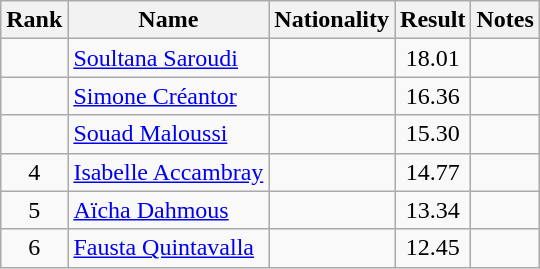<table class="wikitable sortable" style="text-align:center">
<tr>
<th>Rank</th>
<th>Name</th>
<th>Nationality</th>
<th>Result</th>
<th>Notes</th>
</tr>
<tr>
<td></td>
<td align=left><a href='#'>Soultana Saroudi</a></td>
<td align=left></td>
<td>18.01</td>
<td></td>
</tr>
<tr>
<td></td>
<td align=left><a href='#'>Simone Créantor</a></td>
<td align=left></td>
<td>16.36</td>
<td></td>
</tr>
<tr>
<td></td>
<td align=left><a href='#'>Souad Maloussi</a></td>
<td align=left></td>
<td>15.30</td>
<td></td>
</tr>
<tr>
<td>4</td>
<td align=left><a href='#'>Isabelle Accambray</a></td>
<td align=left></td>
<td>14.77</td>
<td></td>
</tr>
<tr>
<td>5</td>
<td align=left><a href='#'>Aïcha Dahmous</a></td>
<td align=left></td>
<td>13.34</td>
<td></td>
</tr>
<tr>
<td>6</td>
<td align=left><a href='#'>Fausta Quintavalla</a></td>
<td align=left></td>
<td>12.45</td>
<td></td>
</tr>
</table>
